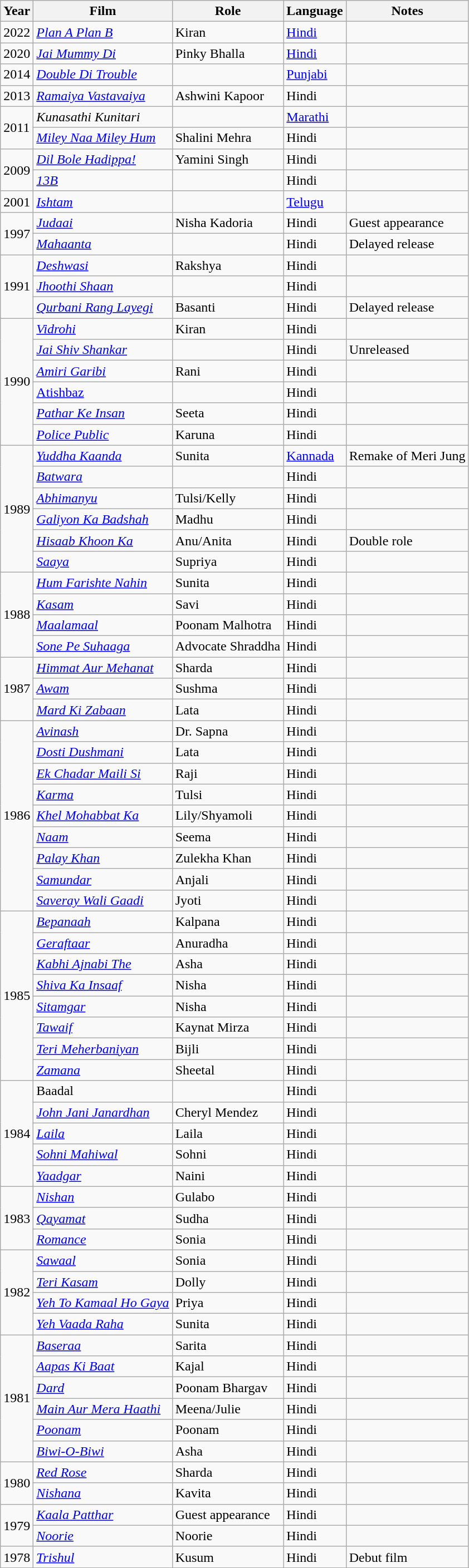<table class="wikitable sortable">
<tr>
<th>Year</th>
<th>Film</th>
<th>Role</th>
<th>Language</th>
<th>Notes</th>
</tr>
<tr>
<td>2022</td>
<td><em><a href='#'>Plan A Plan B</a></em></td>
<td>Kiran</td>
<td><a href='#'>Hindi</a></td>
<td></td>
</tr>
<tr>
<td>2020</td>
<td><em><a href='#'>Jai Mummy Di</a></em></td>
<td>Pinky Bhalla</td>
<td><a href='#'>Hindi</a></td>
<td></td>
</tr>
<tr>
<td>2014</td>
<td><em><a href='#'>Double Di Trouble</a></em></td>
<td></td>
<td><a href='#'>Punjabi</a></td>
<td></td>
</tr>
<tr>
<td>2013</td>
<td><em><a href='#'>Ramaiya Vastavaiya</a></em></td>
<td>Ashwini Kapoor</td>
<td>Hindi</td>
<td></td>
</tr>
<tr>
<td rowspan="2">2011</td>
<td><em>Kunasathi Kunitari</em></td>
<td></td>
<td><a href='#'>Marathi</a></td>
<td></td>
</tr>
<tr>
<td><em><a href='#'>Miley Naa Miley Hum</a></em></td>
<td>Shalini Mehra</td>
<td>Hindi</td>
<td></td>
</tr>
<tr>
<td rowspan="2">2009</td>
<td><em><a href='#'>Dil Bole Hadippa!</a></em></td>
<td>Yamini Singh</td>
<td>Hindi</td>
<td></td>
</tr>
<tr>
<td><em><a href='#'>13B</a></em></td>
<td></td>
<td>Hindi</td>
<td></td>
</tr>
<tr>
<td>2001</td>
<td><em><a href='#'>Ishtam</a></em></td>
<td></td>
<td><a href='#'>Telugu</a></td>
<td></td>
</tr>
<tr>
<td rowspan="2">1997</td>
<td><em><a href='#'>Judaai</a></em></td>
<td>Nisha Kadoria</td>
<td>Hindi</td>
<td>Guest appearance</td>
</tr>
<tr>
<td><em><a href='#'>Mahaanta</a></em></td>
<td></td>
<td>Hindi</td>
<td>Delayed release</td>
</tr>
<tr>
<td rowspan="3">1991</td>
<td><em><a href='#'>Deshwasi</a></em></td>
<td>Rakshya</td>
<td>Hindi</td>
<td></td>
</tr>
<tr>
<td><em><a href='#'>Jhoothi Shaan</a></em></td>
<td></td>
<td>Hindi</td>
<td></td>
</tr>
<tr>
<td><em><a href='#'>Qurbani Rang Layegi</a></em></td>
<td>Basanti</td>
<td>Hindi</td>
<td>Delayed release</td>
</tr>
<tr>
<td rowspan="6">1990</td>
<td><em><a href='#'>Vidrohi</a></em></td>
<td>Kiran</td>
<td>Hindi</td>
</tr>
<tr>
<td><em><a href='#'>Jai Shiv Shankar</a></em></td>
<td></td>
<td>Hindi</td>
<td>Unreleased</td>
</tr>
<tr>
<td><em><a href='#'>Amiri Garibi</a></em></td>
<td>Rani</td>
<td>Hindi</td>
<td></td>
</tr>
<tr>
<td><a href='#'>Atishbaz</a></td>
<td></td>
<td>Hindi</td>
<td></td>
</tr>
<tr>
<td><em><a href='#'>Pathar Ke Insan</a></em></td>
<td>Seeta</td>
<td>Hindi</td>
<td></td>
</tr>
<tr>
<td><em><a href='#'>Police Public</a></em></td>
<td>Karuna</td>
<td>Hindi</td>
<td></td>
</tr>
<tr>
<td rowspan="6">1989</td>
<td><em><a href='#'>Yuddha Kaanda</a></em></td>
<td>Sunita</td>
<td><a href='#'>Kannada</a></td>
<td>Remake of Meri Jung</td>
</tr>
<tr>
<td><em><a href='#'>Batwara</a></em></td>
<td></td>
<td>Hindi</td>
<td></td>
</tr>
<tr>
<td><em><a href='#'>Abhimanyu</a></em></td>
<td>Tulsi/Kelly</td>
<td>Hindi</td>
<td></td>
</tr>
<tr>
<td><em><a href='#'>Galiyon Ka Badshah</a></em></td>
<td>Madhu</td>
<td>Hindi</td>
<td></td>
</tr>
<tr>
<td><em><a href='#'>Hisaab Khoon Ka</a></em></td>
<td>Anu/Anita</td>
<td>Hindi</td>
<td>Double role</td>
</tr>
<tr>
<td><em><a href='#'>Saaya</a></em></td>
<td>Supriya</td>
<td>Hindi</td>
<td></td>
</tr>
<tr>
<td rowspan="4">1988</td>
<td><em><a href='#'>Hum Farishte Nahin</a></em></td>
<td>Sunita</td>
<td>Hindi</td>
<td></td>
</tr>
<tr>
<td><em><a href='#'>Kasam</a></em></td>
<td>Savi</td>
<td>Hindi</td>
<td></td>
</tr>
<tr>
<td><em><a href='#'>Maalamaal</a></em></td>
<td>Poonam Malhotra</td>
<td>Hindi</td>
<td></td>
</tr>
<tr>
<td><em><a href='#'>Sone Pe Suhaaga</a></em></td>
<td>Advocate Shraddha</td>
<td>Hindi</td>
<td></td>
</tr>
<tr>
<td rowspan="3">1987</td>
<td><em><a href='#'>Himmat Aur Mehanat</a></em></td>
<td>Sharda</td>
<td>Hindi</td>
<td></td>
</tr>
<tr>
<td><em><a href='#'>Awam</a></em></td>
<td>Sushma</td>
<td>Hindi</td>
<td></td>
</tr>
<tr>
<td><em><a href='#'>Mard Ki Zabaan</a></em></td>
<td>Lata</td>
<td>Hindi</td>
<td></td>
</tr>
<tr>
<td rowspan="9">1986</td>
<td><em><a href='#'>Avinash</a></em></td>
<td>Dr. Sapna</td>
<td>Hindi</td>
<td></td>
</tr>
<tr>
<td><em><a href='#'>Dosti Dushmani</a></em></td>
<td>Lata</td>
<td>Hindi</td>
<td></td>
</tr>
<tr>
<td><em><a href='#'>Ek Chadar Maili Si</a></em></td>
<td>Raji</td>
<td>Hindi</td>
<td></td>
</tr>
<tr>
<td><em><a href='#'>Karma</a></em></td>
<td>Tulsi</td>
<td>Hindi</td>
<td></td>
</tr>
<tr>
<td><em><a href='#'>Khel Mohabbat Ka</a></em></td>
<td>Lily/Shyamoli</td>
<td>Hindi</td>
<td></td>
</tr>
<tr>
<td><em><a href='#'>Naam</a></em></td>
<td>Seema</td>
<td>Hindi</td>
<td></td>
</tr>
<tr>
<td><em><a href='#'>Palay Khan</a></em></td>
<td>Zulekha Khan</td>
<td>Hindi</td>
<td></td>
</tr>
<tr>
<td><em><a href='#'>Samundar</a></em></td>
<td>Anjali</td>
<td>Hindi</td>
<td></td>
</tr>
<tr>
<td><em><a href='#'>Saveray Wali Gaadi</a></em></td>
<td>Jyoti</td>
<td>Hindi</td>
<td></td>
</tr>
<tr>
<td rowspan="8">1985</td>
<td><em><a href='#'>Bepanaah</a></em></td>
<td>Kalpana</td>
<td>Hindi</td>
<td></td>
</tr>
<tr>
<td><em><a href='#'>Geraftaar</a></em></td>
<td>Anuradha</td>
<td>Hindi</td>
<td></td>
</tr>
<tr>
<td><em><a href='#'>Kabhi Ajnabi The</a></em></td>
<td>Asha</td>
<td>Hindi</td>
<td></td>
</tr>
<tr>
<td><em><a href='#'>Shiva Ka Insaaf</a></em></td>
<td>Nisha</td>
<td>Hindi</td>
<td></td>
</tr>
<tr>
<td><em><a href='#'>Sitamgar</a></em></td>
<td>Nisha</td>
<td>Hindi</td>
<td></td>
</tr>
<tr>
<td><em><a href='#'>Tawaif</a></em></td>
<td>Kaynat Mirza</td>
<td>Hindi</td>
<td></td>
</tr>
<tr>
<td><em><a href='#'>Teri Meherbaniyan</a></em></td>
<td>Bijli</td>
<td>Hindi</td>
<td></td>
</tr>
<tr>
<td><em><a href='#'>Zamana</a></em></td>
<td>Sheetal</td>
<td>Hindi</td>
<td></td>
</tr>
<tr>
<td rowspan="5">1984</td>
<td>Baadal</td>
<td></td>
<td>Hindi</td>
<td></td>
</tr>
<tr>
<td><em><a href='#'>John Jani Janardhan</a></em></td>
<td>Cheryl Mendez</td>
<td>Hindi</td>
<td></td>
</tr>
<tr>
<td><em><a href='#'>Laila</a></em></td>
<td>Laila</td>
<td>Hindi</td>
<td></td>
</tr>
<tr>
<td><em><a href='#'>Sohni Mahiwal</a></em></td>
<td>Sohni</td>
<td>Hindi</td>
<td></td>
</tr>
<tr>
<td><em><a href='#'>Yaadgar</a></em></td>
<td>Naini</td>
<td>Hindi</td>
<td></td>
</tr>
<tr>
<td rowspan="3">1983</td>
<td><em><a href='#'>Nishan</a></em></td>
<td>Gulabo</td>
<td>Hindi</td>
<td></td>
</tr>
<tr>
<td><em><a href='#'>Qayamat</a></em></td>
<td>Sudha</td>
<td>Hindi</td>
<td></td>
</tr>
<tr>
<td><em><a href='#'>Romance</a></em></td>
<td>Sonia</td>
<td>Hindi</td>
<td></td>
</tr>
<tr>
<td rowspan="4">1982</td>
<td><em><a href='#'>Sawaal</a></em></td>
<td>Sonia</td>
<td>Hindi</td>
<td></td>
</tr>
<tr>
<td><em><a href='#'>Teri Kasam</a></em></td>
<td>Dolly</td>
<td>Hindi</td>
<td></td>
</tr>
<tr>
<td><em><a href='#'>Yeh To Kamaal Ho Gaya</a></em></td>
<td>Priya</td>
<td>Hindi</td>
<td></td>
</tr>
<tr>
<td><em><a href='#'>Yeh Vaada Raha</a></em></td>
<td>Sunita</td>
<td>Hindi</td>
<td></td>
</tr>
<tr>
<td rowspan="6">1981</td>
<td><em><a href='#'>Baseraa</a></em></td>
<td>Sarita</td>
<td>Hindi</td>
<td></td>
</tr>
<tr>
<td><em><a href='#'>Aapas Ki Baat</a></em></td>
<td>Kajal</td>
<td>Hindi</td>
<td></td>
</tr>
<tr>
<td><em><a href='#'>Dard</a></em></td>
<td>Poonam Bhargav</td>
<td>Hindi</td>
<td></td>
</tr>
<tr>
<td><em><a href='#'>Main Aur Mera Haathi</a></em></td>
<td>Meena/Julie</td>
<td>Hindi</td>
<td></td>
</tr>
<tr>
<td><em><a href='#'>Poonam</a></em></td>
<td>Poonam</td>
<td>Hindi</td>
<td></td>
</tr>
<tr>
<td><em><a href='#'>Biwi-O-Biwi</a></em></td>
<td>Asha</td>
<td>Hindi</td>
<td></td>
</tr>
<tr>
<td rowspan="2">1980</td>
<td><em><a href='#'>Red Rose</a></em></td>
<td>Sharda</td>
<td>Hindi</td>
<td></td>
</tr>
<tr>
<td><em><a href='#'>Nishana</a></em></td>
<td>Kavita</td>
<td>Hindi</td>
<td></td>
</tr>
<tr>
<td rowspan="2">1979</td>
<td><em><a href='#'>Kaala Patthar</a></em></td>
<td>Guest appearance</td>
<td>Hindi</td>
<td></td>
</tr>
<tr>
<td><em><a href='#'>Noorie</a></em></td>
<td>Noorie</td>
<td>Hindi</td>
<td></td>
</tr>
<tr>
<td>1978</td>
<td><em><a href='#'>Trishul</a></em></td>
<td>Kusum</td>
<td>Hindi</td>
<td>Debut film</td>
</tr>
<tr>
</tr>
</table>
